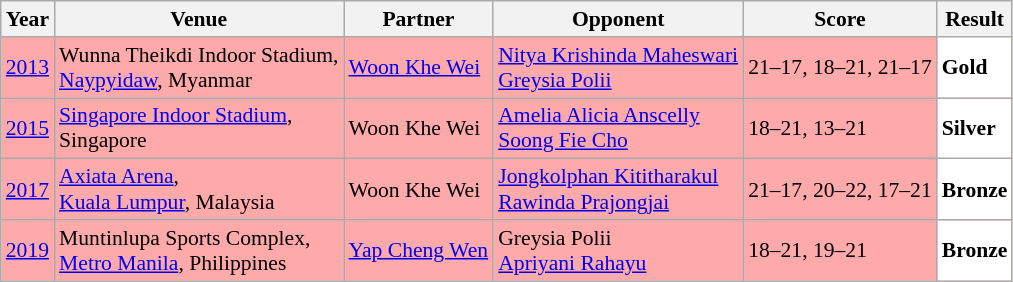<table class="sortable wikitable" style="font-size: 90%;">
<tr>
<th>Year</th>
<th>Venue</th>
<th>Partner</th>
<th>Opponent</th>
<th>Score</th>
<th>Result</th>
</tr>
<tr style="background:#FFAAAA">
<td align="center"><a href='#'>2013</a></td>
<td align="left">Wunna Theikdi Indoor Stadium,<br><a href='#'>Naypyidaw</a>, Myanmar</td>
<td align="left"> <a href='#'>Woon Khe Wei</a></td>
<td align="left"> <a href='#'>Nitya Krishinda Maheswari</a><br> <a href='#'>Greysia Polii</a></td>
<td align="left">21–17, 18–21, 21–17</td>
<td style="text-align:left; background:white"> <strong>Gold</strong></td>
</tr>
<tr style="background:#FFAAAA">
<td align="center"><a href='#'>2015</a></td>
<td align="left"><a href='#'>Singapore Indoor Stadium</a>,<br>Singapore</td>
<td align="left"> Woon Khe Wei</td>
<td align="left"> <a href='#'>Amelia Alicia Anscelly</a><br> <a href='#'>Soong Fie Cho</a></td>
<td align="left">18–21, 13–21</td>
<td style="text-align:left; background:white"> <strong>Silver</strong></td>
</tr>
<tr style="background:#FFAAAA">
<td align="center"><a href='#'>2017</a></td>
<td align="left"><a href='#'>Axiata Arena</a>,<br><a href='#'>Kuala Lumpur</a>, Malaysia</td>
<td align="left"> Woon Khe Wei</td>
<td align="left"> <a href='#'>Jongkolphan Kititharakul</a><br> <a href='#'>Rawinda Prajongjai</a></td>
<td align="left">21–17, 20–22, 17–21</td>
<td style="text-align:left; background:white"> <strong>Bronze</strong></td>
</tr>
<tr style="background:#FFAAAA">
<td align="center"><a href='#'>2019</a></td>
<td align="left">Muntinlupa Sports Complex,<br><a href='#'>Metro Manila</a>, Philippines</td>
<td align="left"> <a href='#'>Yap Cheng Wen</a></td>
<td align="left"> Greysia Polii<br> <a href='#'>Apriyani Rahayu</a></td>
<td align="left">18–21, 19–21</td>
<td style="text-align:left; background:white"> <strong>Bronze</strong></td>
</tr>
</table>
